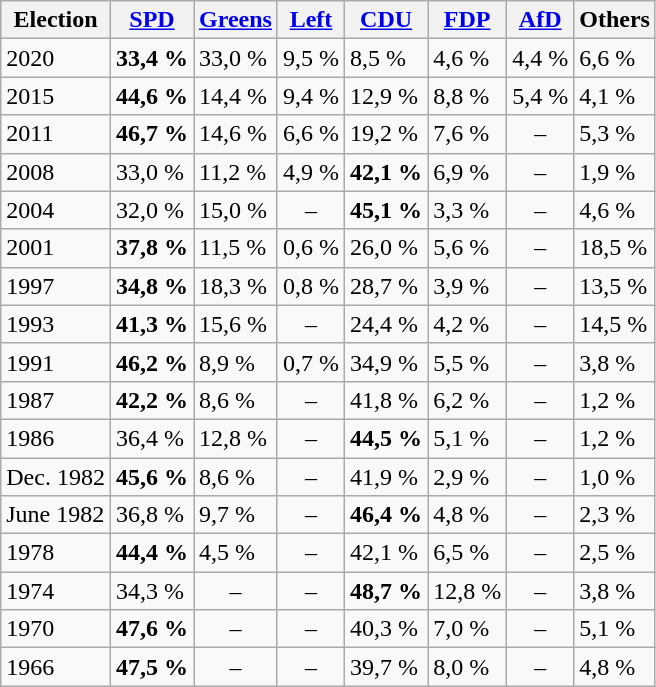<table class="wikitable zebra">
<tr class="hintergrundfarbe5">
<th>Election</th>
<th><a href='#'>SPD</a></th>
<th><a href='#'>Greens</a></th>
<th><a href='#'>Left</a></th>
<th><a href='#'>CDU</a></th>
<th><a href='#'>FDP</a></th>
<th><a href='#'>AfD</a></th>
<th>Others</th>
</tr>
<tr>
<td>2020</td>
<td><strong>33,4 %</strong></td>
<td>33,0 %</td>
<td>9,5 %</td>
<td>8,5 %</td>
<td>4,6 %</td>
<td>4,4 %</td>
<td>6,6 %</td>
</tr>
<tr>
<td>2015</td>
<td><strong>44,6 %</strong></td>
<td>14,4 %</td>
<td>9,4 %</td>
<td>12,9 %</td>
<td>8,8 %</td>
<td>5,4 %</td>
<td>4,1 %</td>
</tr>
<tr>
<td>2011</td>
<td><strong>46,7 %</strong></td>
<td>14,6 %</td>
<td>6,6 %</td>
<td>19,2 %</td>
<td>7,6 %</td>
<td style="text-align:center">–</td>
<td>5,3 %</td>
</tr>
<tr>
<td>2008</td>
<td>33,0 %</td>
<td>11,2 %</td>
<td>4,9 %</td>
<td><strong>42,1 %</strong></td>
<td>6,9 %</td>
<td style="text-align:center">–</td>
<td>1,9 %</td>
</tr>
<tr>
<td>2004</td>
<td>32,0 %</td>
<td>15,0 %</td>
<td style="text-align:center">–</td>
<td><strong>45,1 %</strong></td>
<td>3,3 %</td>
<td style="text-align:center">–</td>
<td>4,6 %</td>
</tr>
<tr>
<td>2001</td>
<td><strong>37,8 %</strong></td>
<td>11,5 %</td>
<td>0,6 %</td>
<td>26,0 %</td>
<td>5,6 %</td>
<td style="text-align:center">–</td>
<td>18,5 %</td>
</tr>
<tr>
<td>1997</td>
<td><strong>34,8 %</strong></td>
<td>18,3 %</td>
<td>0,8 %</td>
<td>28,7 %</td>
<td>3,9 %</td>
<td style="text-align:center">–</td>
<td>13,5 %</td>
</tr>
<tr>
<td>1993</td>
<td><strong>41,3 %</strong></td>
<td>15,6 %</td>
<td style="text-align:center">–</td>
<td>24,4 %</td>
<td>4,2 %</td>
<td style="text-align:center">–</td>
<td>14,5 %</td>
</tr>
<tr>
<td>1991</td>
<td><strong>46,2 %</strong></td>
<td>8,9 %</td>
<td>0,7 %</td>
<td>34,9 %</td>
<td>5,5 %</td>
<td style="text-align:center">–</td>
<td>3,8 %</td>
</tr>
<tr>
<td>1987</td>
<td><strong>42,2 %</strong></td>
<td>8,6 %</td>
<td style="text-align:center">–</td>
<td>41,8 %</td>
<td>6,2 %</td>
<td style="text-align:center">–</td>
<td>1,2 %</td>
</tr>
<tr>
<td>1986</td>
<td>36,4 %</td>
<td>12,8 %</td>
<td style="text-align:center">–</td>
<td><strong>44,5 %</strong></td>
<td>5,1 %</td>
<td style="text-align:center">–</td>
<td>1,2 %</td>
</tr>
<tr>
<td>Dec. 1982</td>
<td><strong>45,6 %</strong></td>
<td>8,6 %</td>
<td style="text-align:center">–</td>
<td>41,9 %</td>
<td>2,9 %</td>
<td style="text-align:center">–</td>
<td>1,0 %</td>
</tr>
<tr>
<td>June 1982</td>
<td>36,8 %</td>
<td>9,7 %</td>
<td style="text-align:center">–</td>
<td><strong>46,4 %</strong></td>
<td>4,8 %</td>
<td style="text-align:center">–</td>
<td>2,3 %</td>
</tr>
<tr>
<td>1978</td>
<td><strong>44,4 %</strong></td>
<td>4,5 %</td>
<td style="text-align:center">–</td>
<td>42,1 %</td>
<td>6,5 %</td>
<td style="text-align:center">–</td>
<td>2,5 %</td>
</tr>
<tr>
<td>1974</td>
<td>34,3 %</td>
<td style="text-align:center">–</td>
<td style="text-align:center">–</td>
<td><strong>48,7 %</strong></td>
<td>12,8 %</td>
<td style="text-align:center">–</td>
<td>3,8 %</td>
</tr>
<tr>
<td>1970</td>
<td><strong>47,6 %</strong></td>
<td style="text-align:center">–</td>
<td style="text-align:center">–</td>
<td>40,3 %</td>
<td>7,0 %</td>
<td style="text-align:center">–</td>
<td>5,1 %</td>
</tr>
<tr>
<td>1966</td>
<td><strong>47,5 %</strong></td>
<td style="text-align:center">–</td>
<td style="text-align:center">–</td>
<td>39,7 %</td>
<td>8,0 %</td>
<td style="text-align:center">–</td>
<td>4,8 %</td>
</tr>
</table>
